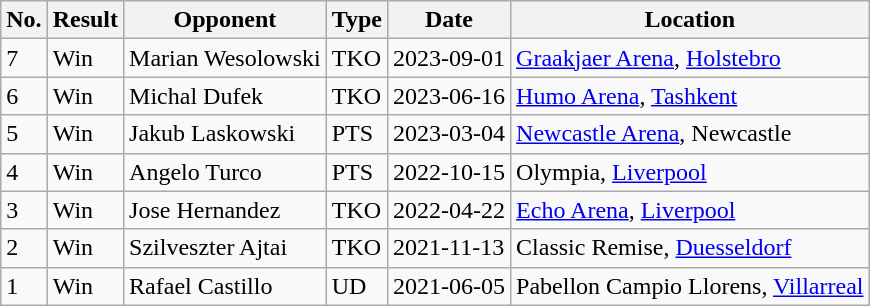<table class="wikitable">
<tr>
<th><abbr>No.</abbr></th>
<th>Result</th>
<th>Opponent</th>
<th>Type</th>
<th>Date</th>
<th>Location</th>
</tr>
<tr>
<td>7</td>
<td>Win</td>
<td>Marian Wesolowski</td>
<td>TKO</td>
<td>2023-09-01</td>
<td><a href='#'>Graakjaer Arena</a>, <a href='#'>Holstebro</a></td>
</tr>
<tr>
<td>6</td>
<td>Win</td>
<td>Michal Dufek</td>
<td>TKO</td>
<td>2023-06-16</td>
<td><a href='#'>Humo Arena</a>, <a href='#'>Tashkent</a></td>
</tr>
<tr>
<td>5</td>
<td>Win</td>
<td>Jakub Laskowski</td>
<td>PTS</td>
<td>2023-03-04</td>
<td><a href='#'>Newcastle Arena</a>, Newcastle</td>
</tr>
<tr>
<td>4</td>
<td>Win</td>
<td>Angelo Turco</td>
<td>PTS</td>
<td>2022-10-15</td>
<td>Olympia, <a href='#'>Liverpool</a></td>
</tr>
<tr>
<td>3</td>
<td>Win</td>
<td>Jose Hernandez</td>
<td>TKO</td>
<td>2022-04-22</td>
<td><a href='#'>Echo Arena</a>, <a href='#'>Liverpool</a></td>
</tr>
<tr>
<td>2</td>
<td>Win</td>
<td>Szilveszter Ajtai</td>
<td>TKO</td>
<td>2021-11-13</td>
<td>Classic Remise, <a href='#'>Duesseldorf</a></td>
</tr>
<tr>
<td>1</td>
<td>Win</td>
<td>Rafael Castillo</td>
<td>UD</td>
<td>2021-06-05</td>
<td>Pabellon Campio Llorens, <a href='#'>Villarreal</a></td>
</tr>
</table>
